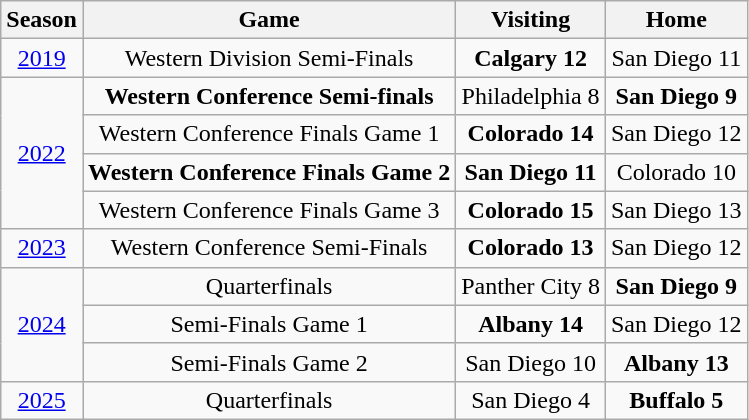<table class="wikitable mw-collapsible mw-collapsed">
<tr>
<th>Season</th>
<th>Game</th>
<th>Visiting</th>
<th>Home</th>
</tr>
<tr align="center">
<td><a href='#'>2019</a></td>
<td>Western Division Semi-Finals</td>
<td><strong>Calgary 12</strong></td>
<td>San Diego 11</td>
</tr>
<tr align="center">
<td rowspan="4"><a href='#'>2022</a></td>
<td><strong>Western Conference Semi-finals</strong></td>
<td>Philadelphia 8</td>
<td><strong>San Diego 9</strong></td>
</tr>
<tr align="center">
<td>Western Conference Finals Game 1</td>
<td><strong>Colorado 14</strong></td>
<td>San Diego 12</td>
</tr>
<tr align="center">
<td><strong>Western Conference Finals Game 2</strong></td>
<td><strong>San Diego 11</strong></td>
<td>Colorado 10</td>
</tr>
<tr align="center">
<td>Western Conference Finals Game 3</td>
<td><strong>Colorado 15</strong></td>
<td>San Diego 13</td>
</tr>
<tr align="center">
<td><a href='#'>2023</a></td>
<td>Western Conference Semi-Finals</td>
<td><strong>Colorado 13</strong></td>
<td>San Diego 12</td>
</tr>
<tr - align="center">
<td rowspan="3"><a href='#'>2024</a></td>
<td>Quarterfinals</td>
<td>Panther City 8</td>
<td><strong>San Diego 9</strong></td>
</tr>
<tr align="center">
<td>Semi-Finals Game 1</td>
<td><strong>Albany 14</strong></td>
<td>San Diego 12</td>
</tr>
<tr align="center">
<td>Semi-Finals Game 2</td>
<td>San Diego 10</td>
<td><strong>Albany 13</strong></td>
</tr>
<tr align="center">
<td><a href='#'>2025</a></td>
<td>Quarterfinals</td>
<td>San Diego 4</td>
<td><strong>Buffalo 5</strong></td>
</tr>
</table>
